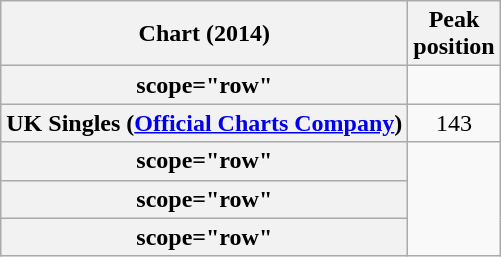<table class="wikitable plainrowheaders">
<tr>
<th scope="col">Chart (2014)</th>
<th scope="col">Peak<br>position</th>
</tr>
<tr>
<th>scope="row" </th>
</tr>
<tr>
<th scope="row">UK Singles (<a href='#'>Official Charts Company</a>)</th>
<td style="text-align:center;">143</td>
</tr>
<tr>
<th>scope="row" </th>
</tr>
<tr>
<th>scope="row" </th>
</tr>
<tr>
<th>scope="row"</th>
</tr>
</table>
